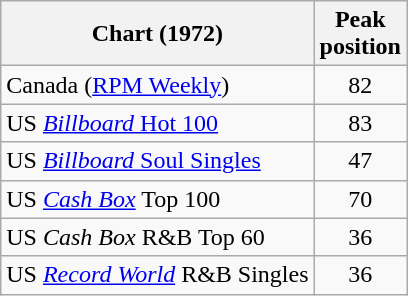<table class="wikitable">
<tr>
<th>Chart (1972)</th>
<th>Peak<br>position</th>
</tr>
<tr>
<td>Canada (<a href='#'>RPM Weekly</a>)</td>
<td align="center">82</td>
</tr>
<tr>
<td>US <a href='#'><em>Billboard</em> Hot 100</a></td>
<td align="center">83</td>
</tr>
<tr>
<td>US <a href='#'><em>Billboard</em> Soul Singles</a></td>
<td align="center">47</td>
</tr>
<tr>
<td>US <em><a href='#'>Cash Box</a></em> Top 100</td>
<td align="center">70</td>
</tr>
<tr>
<td>US <em>Cash Box</em> R&B Top 60</td>
<td align="center">36</td>
</tr>
<tr>
<td>US <em><a href='#'>Record World</a></em> R&B Singles</td>
<td align="center">36</td>
</tr>
</table>
